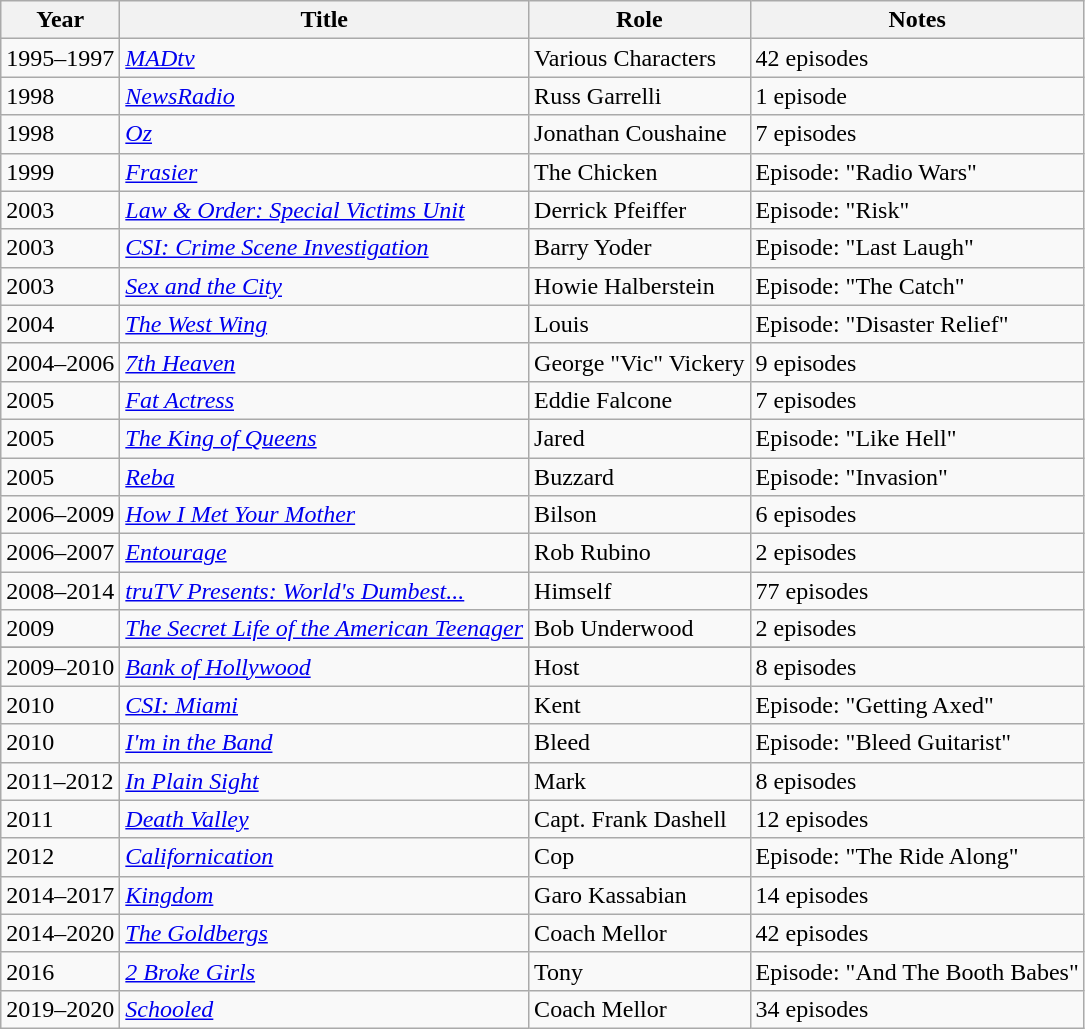<table class="wikitable sortable">
<tr>
<th>Year</th>
<th>Title</th>
<th>Role</th>
<th class="unsortable">Notes</th>
</tr>
<tr>
<td>1995–1997</td>
<td><em><a href='#'>MADtv</a></em></td>
<td>Various Characters</td>
<td>42 episodes</td>
</tr>
<tr>
<td>1998</td>
<td><em><a href='#'>NewsRadio</a></em></td>
<td>Russ Garrelli</td>
<td>1 episode</td>
</tr>
<tr>
<td>1998</td>
<td><em><a href='#'>Oz</a></em></td>
<td>Jonathan Coushaine</td>
<td>7 episodes</td>
</tr>
<tr>
<td>1999</td>
<td><em><a href='#'>Frasier</a></em></td>
<td>The Chicken</td>
<td>Episode: "Radio Wars"</td>
</tr>
<tr>
<td>2003</td>
<td><em><a href='#'>Law & Order: Special Victims Unit</a></em></td>
<td>Derrick Pfeiffer</td>
<td>Episode: "Risk"</td>
</tr>
<tr>
<td>2003</td>
<td><em><a href='#'>CSI: Crime Scene Investigation</a></em></td>
<td>Barry Yoder</td>
<td>Episode: "Last Laugh"</td>
</tr>
<tr>
<td>2003</td>
<td><em><a href='#'>Sex and the City</a></em></td>
<td>Howie Halberstein</td>
<td>Episode: "The Catch"</td>
</tr>
<tr>
<td>2004</td>
<td><em><a href='#'>The West Wing</a></em></td>
<td>Louis</td>
<td>Episode: "Disaster Relief"</td>
</tr>
<tr>
<td>2004–2006</td>
<td><em><a href='#'>7th Heaven</a></em></td>
<td>George "Vic" Vickery</td>
<td>9 episodes</td>
</tr>
<tr>
<td>2005</td>
<td><em><a href='#'>Fat Actress</a></em></td>
<td>Eddie Falcone</td>
<td>7 episodes</td>
</tr>
<tr>
<td>2005</td>
<td><em><a href='#'>The King of Queens</a></em></td>
<td>Jared</td>
<td>Episode: "Like Hell"</td>
</tr>
<tr>
<td>2005</td>
<td><em><a href='#'>Reba</a></em></td>
<td>Buzzard</td>
<td>Episode: "Invasion"</td>
</tr>
<tr>
<td>2006–2009</td>
<td><em><a href='#'>How I Met Your Mother</a></em></td>
<td>Bilson</td>
<td>6 episodes</td>
</tr>
<tr>
<td>2006–2007</td>
<td><em><a href='#'>Entourage</a></em></td>
<td>Rob Rubino</td>
<td>2 episodes</td>
</tr>
<tr>
<td>2008–2014</td>
<td><em><a href='#'>truTV Presents: World's Dumbest...</a></em></td>
<td>Himself</td>
<td>77 episodes</td>
</tr>
<tr>
<td>2009</td>
<td><em><a href='#'>The Secret Life of the American Teenager</a></em></td>
<td>Bob Underwood</td>
<td>2 episodes</td>
</tr>
<tr>
</tr>
<tr>
<td>2009–2010</td>
<td><em><a href='#'>Bank of Hollywood</a></em></td>
<td>Host</td>
<td>8 episodes</td>
</tr>
<tr>
<td>2010</td>
<td><em><a href='#'>CSI: Miami</a></em></td>
<td>Kent</td>
<td>Episode: "Getting Axed"</td>
</tr>
<tr>
<td>2010</td>
<td><em><a href='#'>I'm in the Band</a></em></td>
<td>Bleed</td>
<td>Episode: "Bleed Guitarist"</td>
</tr>
<tr>
<td>2011–2012</td>
<td><em><a href='#'>In Plain Sight</a></em></td>
<td>Mark</td>
<td>8 episodes</td>
</tr>
<tr>
<td>2011</td>
<td><em><a href='#'>Death Valley</a></em></td>
<td>Capt. Frank Dashell</td>
<td>12 episodes</td>
</tr>
<tr>
<td>2012</td>
<td><em><a href='#'>Californication</a></em></td>
<td>Cop</td>
<td>Episode: "The Ride Along"</td>
</tr>
<tr>
<td>2014–2017</td>
<td><em><a href='#'>Kingdom</a></em></td>
<td>Garo Kassabian</td>
<td>14 episodes</td>
</tr>
<tr>
<td>2014–2020</td>
<td><em><a href='#'>The Goldbergs</a></em></td>
<td>Coach Mellor</td>
<td>42 episodes</td>
</tr>
<tr>
<td>2016</td>
<td><em><a href='#'>2 Broke Girls</a></em></td>
<td>Tony</td>
<td>Episode: "And The Booth Babes"</td>
</tr>
<tr>
<td>2019–2020</td>
<td><em><a href='#'>Schooled</a></em></td>
<td>Coach Mellor</td>
<td>34 episodes</td>
</tr>
</table>
